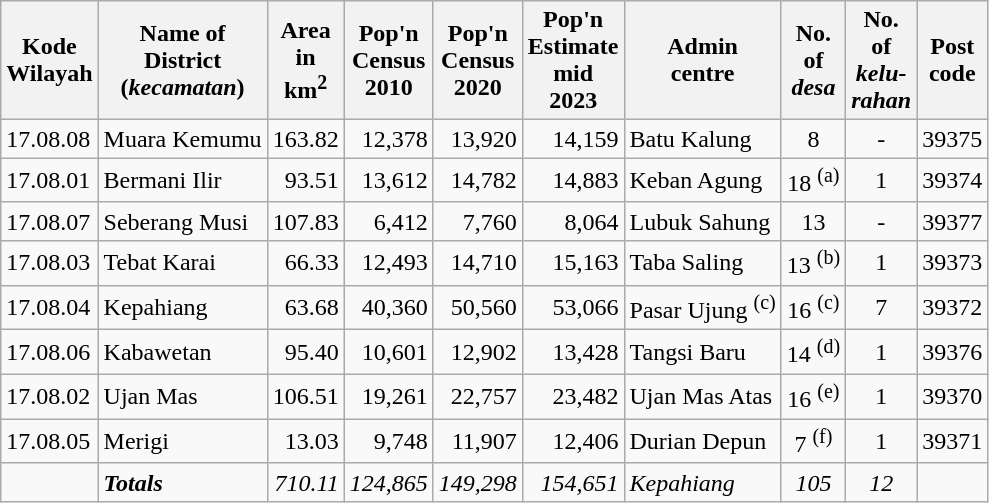<table class="sortable wikitable">
<tr>
<th>Kode <br>Wilayah</th>
<th>Name of<br>District<br>(<em>kecamatan</em>)</th>
<th>Area<br>in<br>km<sup>2</sup></th>
<th>Pop'n<br>Census<br>2010</th>
<th>Pop'n<br>Census<br>2020</th>
<th>Pop'n<br>Estimate<br>mid<br>2023</th>
<th>Admin<br>centre</th>
<th>No.<br>of<br><em>desa</em></th>
<th>No.<br>of<br><em>kelu-<br>rahan</em></th>
<th>Post <br>code</th>
</tr>
<tr>
<td>17.08.08</td>
<td>Muara Kemumu</td>
<td align="right">163.82</td>
<td align="right">12,378</td>
<td align="right">13,920</td>
<td align="right">14,159</td>
<td>Batu Kalung</td>
<td align="center">8</td>
<td align="center">-</td>
<td>39375</td>
</tr>
<tr>
<td>17.08.01</td>
<td>Bermani Ilir</td>
<td align="right">93.51</td>
<td align="right">13,612</td>
<td align="right">14,782</td>
<td align="right">14,883</td>
<td>Keban Agung</td>
<td align="center">18 <sup>(a)</sup></td>
<td align="center">1</td>
<td>39374</td>
</tr>
<tr>
<td>17.08.07</td>
<td>Seberang Musi</td>
<td align="right">107.83</td>
<td align="right">6,412</td>
<td align="right">7,760</td>
<td align="right">8,064</td>
<td>Lubuk Sahung</td>
<td align="center">13</td>
<td align="center">-</td>
<td>39377</td>
</tr>
<tr>
<td>17.08.03</td>
<td>Tebat Karai</td>
<td align="right">66.33</td>
<td align="right">12,493</td>
<td align="right">14,710</td>
<td align="right">15,163</td>
<td>Taba Saling</td>
<td align="center">13 <sup>(b)</sup></td>
<td align="center">1</td>
<td>39373</td>
</tr>
<tr>
<td>17.08.04</td>
<td>Kepahiang</td>
<td align="right">63.68</td>
<td align="right">40,360</td>
<td align="right">50,560</td>
<td align="right">53,066</td>
<td>Pasar Ujung <sup>(c)</sup></td>
<td align="center">16 <sup>(c)</sup></td>
<td align="center">7</td>
<td>39372</td>
</tr>
<tr>
<td>17.08.06</td>
<td>Kabawetan</td>
<td align="right">95.40</td>
<td align="right">10,601</td>
<td align="right">12,902</td>
<td align="right">13,428</td>
<td>Tangsi Baru</td>
<td align="center">14 <sup>(d)</sup></td>
<td align="center">1</td>
<td>39376</td>
</tr>
<tr>
<td>17.08.02</td>
<td>Ujan Mas</td>
<td align="right">106.51</td>
<td align="right">19,261</td>
<td align="right">22,757</td>
<td align="right">23,482</td>
<td>Ujan Mas Atas</td>
<td align="center">16 <sup>(e)</sup></td>
<td align="center">1</td>
<td>39370</td>
</tr>
<tr>
<td>17.08.05</td>
<td>Merigi</td>
<td align="right">13.03</td>
<td align="right">9,748</td>
<td align="right">11,907</td>
<td align="right">12,406</td>
<td>Durian Depun</td>
<td align="center">7 <sup>(f)</sup></td>
<td align="center">1</td>
<td>39371</td>
</tr>
<tr>
<td></td>
<td><strong><em>Totals</em></strong></td>
<td align="right"><em>710.11</em></td>
<td align="right"><em>124,865</em></td>
<td align="right"><em>149,298</em></td>
<td align="right"><em>154,651</em></td>
<td><em>Kepahiang</em></td>
<td align="center"><em>105</em></td>
<td align="center"><em>12</em></td>
<td></td>
</tr>
</table>
